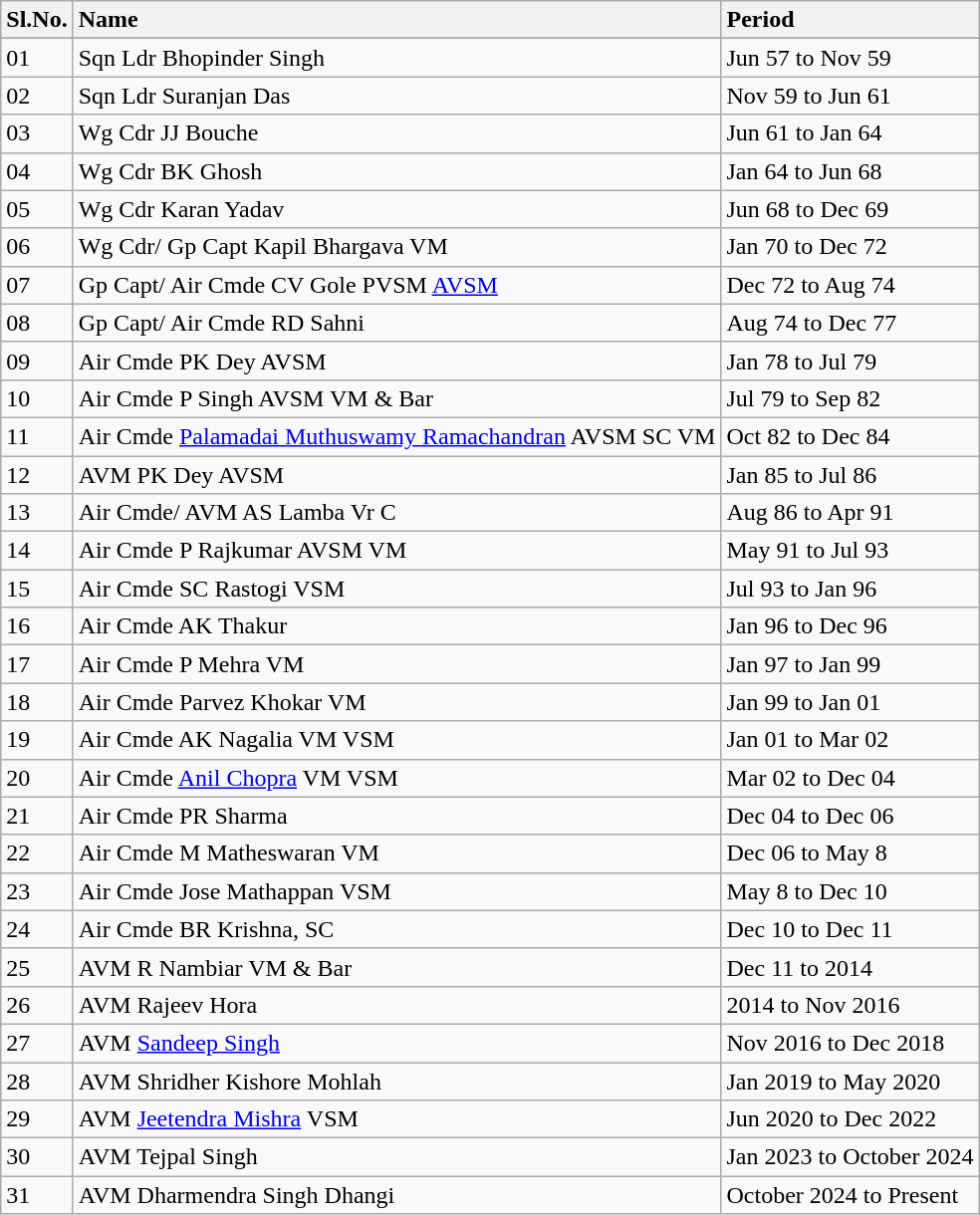<table class="wikitable sortable">
<tr>
<th style="text-align:left;">Sl.No.</th>
<th style="text-align:left;">Name</th>
<th style="text-align:left;">Period</th>
</tr>
<tr class="sortbottom" "font-weight:bold;">
</tr>
<tr>
<td>01</td>
<td>Sqn Ldr Bhopinder Singh</td>
<td>Jun 57 to Nov 59</td>
</tr>
<tr>
<td>02</td>
<td>Sqn Ldr Suranjan Das</td>
<td>Nov 59 to Jun 61</td>
</tr>
<tr>
<td>03</td>
<td>Wg Cdr JJ Bouche</td>
<td>Jun 61 to Jan 64</td>
</tr>
<tr>
<td>04</td>
<td>Wg Cdr BK Ghosh</td>
<td>Jan 64 to Jun 68</td>
</tr>
<tr>
<td>05</td>
<td>Wg Cdr Karan Yadav</td>
<td>Jun 68 to Dec 69</td>
</tr>
<tr>
<td>06</td>
<td>Wg Cdr/ Gp Capt Kapil Bhargava VM</td>
<td>Jan 70 to Dec 72</td>
</tr>
<tr>
<td>07</td>
<td>Gp Capt/ Air Cmde CV Gole PVSM <a href='#'>AVSM</a></td>
<td>Dec 72 to Aug 74</td>
</tr>
<tr>
<td>08</td>
<td>Gp Capt/ Air Cmde RD Sahni</td>
<td>Aug 74 to Dec 77</td>
</tr>
<tr>
<td>09</td>
<td>Air Cmde PK Dey AVSM</td>
<td>Jan 78 to Jul 79</td>
</tr>
<tr>
<td>10</td>
<td>Air Cmde P Singh AVSM VM & Bar</td>
<td>Jul 79 to Sep 82</td>
</tr>
<tr>
<td>11</td>
<td>Air Cmde <a href='#'>Palamadai Muthuswamy Ramachandran</a> AVSM SC VM</td>
<td>Oct 82 to Dec 84</td>
</tr>
<tr>
<td>12</td>
<td>AVM PK Dey AVSM</td>
<td>Jan 85 to Jul 86</td>
</tr>
<tr>
<td>13</td>
<td>Air Cmde/ AVM AS Lamba Vr C</td>
<td>Aug 86 to Apr 91</td>
</tr>
<tr>
<td>14</td>
<td>Air Cmde P Rajkumar AVSM VM</td>
<td>May 91 to Jul 93</td>
</tr>
<tr>
<td>15</td>
<td>Air Cmde SC Rastogi VSM</td>
<td>Jul 93 to Jan 96</td>
</tr>
<tr>
<td>16</td>
<td>Air Cmde AK Thakur</td>
<td>Jan 96 to Dec 96</td>
</tr>
<tr>
<td>17</td>
<td>Air Cmde P Mehra VM</td>
<td>Jan 97 to Jan 99</td>
</tr>
<tr>
<td>18</td>
<td>Air Cmde Parvez Khokar VM</td>
<td>Jan 99 to Jan 01</td>
</tr>
<tr>
<td>19</td>
<td>Air Cmde AK Nagalia VM VSM</td>
<td>Jan 01 to Mar 02</td>
</tr>
<tr>
<td>20</td>
<td>Air Cmde <a href='#'>Anil Chopra</a> VM VSM</td>
<td>Mar 02 to Dec 04</td>
</tr>
<tr>
<td>21</td>
<td>Air Cmde PR Sharma</td>
<td>Dec 04 to Dec 06</td>
</tr>
<tr>
<td>22</td>
<td>Air Cmde M Matheswaran VM</td>
<td>Dec 06 to May 8</td>
</tr>
<tr>
<td>23</td>
<td>Air Cmde Jose Mathappan VSM</td>
<td>May 8 to Dec 10</td>
</tr>
<tr>
<td>24</td>
<td>Air Cmde BR Krishna, SC</td>
<td>Dec 10 to Dec 11</td>
</tr>
<tr>
<td>25</td>
<td>AVM R Nambiar VM & Bar</td>
<td>Dec 11 to 2014</td>
</tr>
<tr>
<td>26</td>
<td>AVM Rajeev Hora</td>
<td>2014 to Nov 2016</td>
</tr>
<tr>
<td>27</td>
<td>AVM <a href='#'>Sandeep Singh</a></td>
<td>Nov 2016 to Dec 2018</td>
</tr>
<tr>
<td>28</td>
<td>AVM Shridher Kishore Mohlah</td>
<td>Jan 2019 to May 2020</td>
</tr>
<tr>
<td>29</td>
<td>AVM <a href='#'>Jeetendra Mishra</a> VSM</td>
<td>Jun 2020 to Dec 2022</td>
</tr>
<tr>
<td>30</td>
<td>AVM Tejpal Singh</td>
<td>Jan 2023 to October 2024</td>
</tr>
<tr>
<td>31</td>
<td>AVM Dharmendra Singh Dhangi</td>
<td>October 2024 to Present</td>
</tr>
</table>
